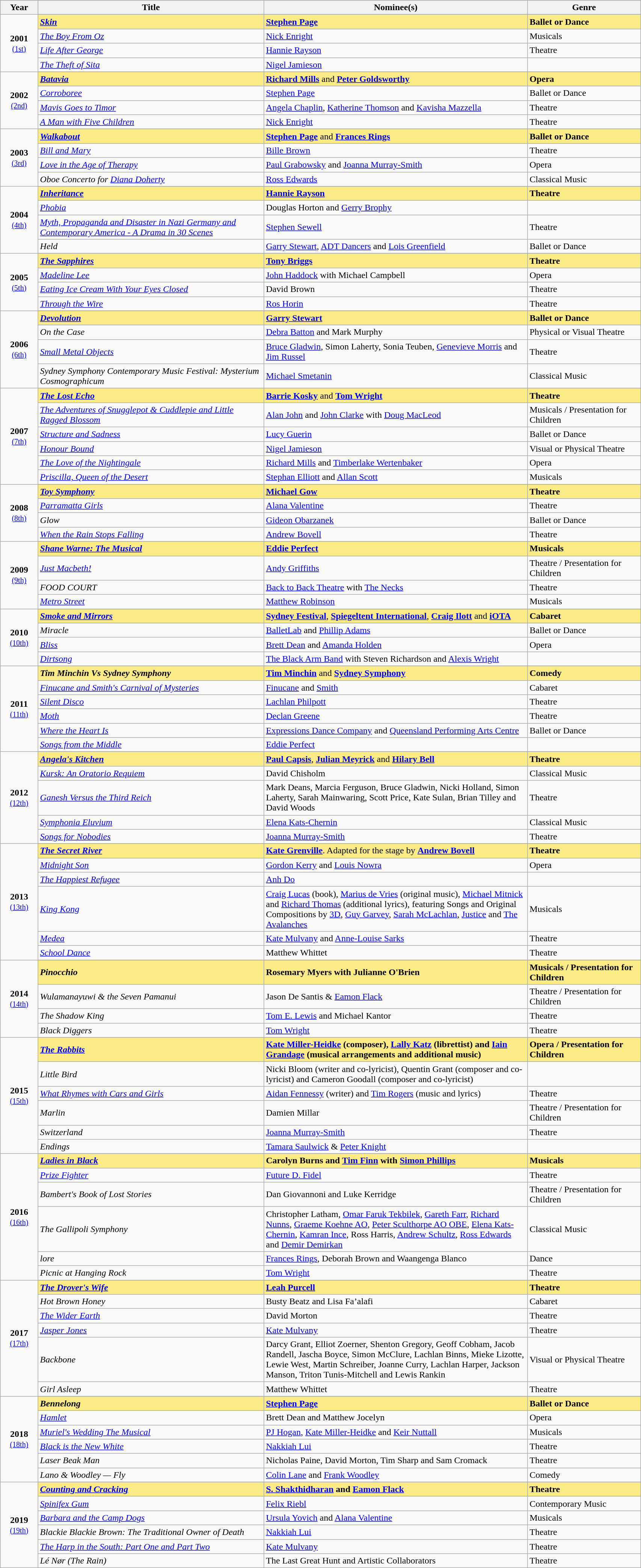<table class="sortable wikitable" width="90%">
<tr style="background:#bebebe;">
<th style="width:5%;">Year</th>
<th style="width:30%;">Title</th>
<th style="width:35%;">Nominee(s)</th>
<th style="width:15%;">Genre</th>
</tr>
<tr>
<td rowspan=5 style="text-align:center;"><strong>2001</strong><br><small><a href='#'>(1st)</a></small></td>
</tr>
<tr style="background:#FAEB86">
<td><strong><em><a href='#'>Skin</a></em></strong></td>
<td><strong><a href='#'>Stephen Page</a></strong></td>
<td><strong>Ballet or Dance</strong></td>
</tr>
<tr>
<td><em><a href='#'>The Boy From Oz</a></em></td>
<td><a href='#'>Nick Enright</a></td>
<td>Musicals</td>
</tr>
<tr>
<td><em><a href='#'>Life After George</a></em></td>
<td><a href='#'>Hannie Rayson</a></td>
<td>Theatre</td>
</tr>
<tr>
<td><em><a href='#'>The Theft of Sita</a></em></td>
<td><a href='#'>Nigel Jamieson</a></td>
<td></td>
</tr>
<tr>
<td rowspan=5 style="text-align:center;"><strong>2002</strong><br><small><a href='#'>(2nd)</a></small></td>
</tr>
<tr style="background:#FAEB86">
<td><strong><em><a href='#'>Batavia</a></em></strong></td>
<td><strong><a href='#'>Richard Mills</a></strong> and <strong><a href='#'>Peter Goldsworthy</a></strong></td>
<td><strong>Opera</strong></td>
</tr>
<tr>
<td><em><a href='#'>Corroboree</a></em></td>
<td><a href='#'>Stephen Page</a></td>
<td>Ballet or Dance</td>
</tr>
<tr>
<td><em><a href='#'>Mavis Goes to Timor</a></em></td>
<td><a href='#'>Angela Chaplin</a>, <a href='#'>Katherine Thomson</a> and <a href='#'>Kavisha Mazzella</a></td>
<td>Theatre</td>
</tr>
<tr>
<td><em><a href='#'>A Man with Five Children</a></em></td>
<td><a href='#'>Nick Enright</a></td>
<td>Theatre</td>
</tr>
<tr>
<td rowspan=5 style="text-align:center;"><strong>2003</strong><br><small><a href='#'>(3rd)</a></small></td>
</tr>
<tr style="background:#FAEB86">
<td><strong><em><a href='#'>Walkabout</a></em></strong></td>
<td><strong><a href='#'>Stephen Page</a></strong> and <strong><a href='#'>Frances Rings</a></strong></td>
<td><strong>Ballet or Dance</strong></td>
</tr>
<tr>
<td><em><a href='#'>Bill and Mary</a></em></td>
<td><a href='#'>Bille Brown</a></td>
<td>Theatre</td>
</tr>
<tr>
<td><em><a href='#'>Love in the Age of Therapy</a></em></td>
<td><a href='#'>Paul Grabowsky</a> and <a href='#'>Joanna Murray-Smith</a></td>
<td>Opera</td>
</tr>
<tr>
<td><em>Oboe Concerto for <a href='#'>Diana Doherty</a></em></td>
<td><a href='#'>Ross Edwards</a></td>
<td>Classical Music</td>
</tr>
<tr>
<td rowspan=5 style="text-align:center;"><strong>2004</strong><br><small><a href='#'>(4th)</a></small></td>
</tr>
<tr style="background:#FAEB86">
<td><strong><em><a href='#'>Inheritance</a></em></strong></td>
<td><strong><a href='#'>Hannie Rayson</a></strong></td>
<td><strong>Theatre</strong></td>
</tr>
<tr>
<td><em><a href='#'>Phobia</a></em></td>
<td>Douglas Horton and <a href='#'>Gerry Brophy</a></td>
<td></td>
</tr>
<tr>
<td><em><a href='#'>Myth, Propaganda and Disaster in Nazi Germany and Contemporary America - A Drama in 30 Scenes</a></em></td>
<td><a href='#'>Stephen Sewell</a></td>
<td>Theatre</td>
</tr>
<tr>
<td><em>Held</em></td>
<td><a href='#'>Garry Stewart</a>, <a href='#'>ADT Dancers</a> and <a href='#'>Lois Greenfield</a></td>
<td>Ballet or Dance</td>
</tr>
<tr>
<td rowspan=5 style="text-align:center;"><strong>2005</strong><br><small><a href='#'>(5th)</a></small></td>
</tr>
<tr style="background:#FAEB86">
<td><strong><em><a href='#'>The Sapphires</a></em></strong></td>
<td><strong><a href='#'>Tony Briggs</a></strong></td>
<td><strong>Theatre</strong></td>
</tr>
<tr>
<td><em><a href='#'>Madeline Lee</a></em></td>
<td><a href='#'>John Haddock</a> with Michael Campbell</td>
<td>Opera</td>
</tr>
<tr>
<td><em><a href='#'>Eating Ice Cream With Your Eyes Closed</a></em></td>
<td>David Brown</td>
<td>Theatre</td>
</tr>
<tr>
<td><em><a href='#'>Through the Wire</a></em></td>
<td><a href='#'>Ros Horin</a></td>
<td>Theatre</td>
</tr>
<tr>
<td rowspan=5 style="text-align:center;"><strong>2006</strong><br><small><a href='#'>(6th)</a></small></td>
</tr>
<tr style="background:#FAEB86">
<td><strong><em><a href='#'>Devolution</a></em></strong></td>
<td><strong><a href='#'>Garry Stewart</a></strong></td>
<td><strong>Ballet or Dance</strong></td>
</tr>
<tr>
<td><em>On the Case</em></td>
<td><a href='#'>Debra Batton</a> and Mark Murphy</td>
<td>Physical or Visual Theatre</td>
</tr>
<tr>
<td><em><a href='#'>Small Metal Objects</a></em></td>
<td><a href='#'>Bruce Gladwin</a>, Simon Laherty, Sonia Teuben, <a href='#'>Genevieve Morris</a> and <a href='#'>Jim Russel</a></td>
<td>Theatre</td>
</tr>
<tr>
<td><em>Sydney Symphony Contemporary Music Festival: Mysterium Cosmographicum</em></td>
<td><a href='#'>Michael Smetanin</a></td>
<td>Classical Music</td>
</tr>
<tr>
<td rowspan=7 style="text-align:center;"><strong>2007</strong><br><small><a href='#'>(7th)</a></small></td>
</tr>
<tr style="background:#FAEB86">
<td><strong><em><a href='#'>The Lost Echo</a></em></strong></td>
<td><strong><a href='#'>Barrie Kosky</a></strong> and <strong><a href='#'>Tom Wright</a></strong></td>
<td><strong>Theatre</strong></td>
</tr>
<tr>
<td><em><a href='#'>The Adventures of Snugglepot & Cuddlepie and Little Ragged Blossom</a></em></td>
<td><a href='#'>Alan John</a> and <a href='#'>John Clarke</a> with <a href='#'>Doug MacLeod</a></td>
<td>Musicals / Presentation for Children</td>
</tr>
<tr>
<td><em><a href='#'>Structure and Sadness</a></em></td>
<td><a href='#'>Lucy Guerin</a></td>
<td>Ballet or Dance</td>
</tr>
<tr>
<td><em><a href='#'>Honour Bound</a></em></td>
<td><a href='#'>Nigel Jamieson</a></td>
<td>Visual or Physical Theatre</td>
</tr>
<tr>
<td><em><a href='#'>The Love of the Nightingale</a></em></td>
<td><a href='#'>Richard Mills</a> and <a href='#'>Timberlake Wertenbaker</a></td>
<td>Opera</td>
</tr>
<tr>
<td><em><a href='#'>Priscilla, Queen of the Desert</a></em></td>
<td><a href='#'>Stephan Elliott</a> and <a href='#'>Allan Scott</a></td>
<td>Musicals</td>
</tr>
<tr>
<td rowspan=5 style="text-align:center;"><strong>2008</strong><br><small><a href='#'>(8th)</a></small></td>
</tr>
<tr style="background:#FAEB86">
<td><strong><em><a href='#'>Toy Symphony</a></em></strong></td>
<td><strong><a href='#'>Michael Gow</a></strong></td>
<td><strong>Theatre</strong></td>
</tr>
<tr>
<td><em><a href='#'>Parramatta Girls</a></em></td>
<td><a href='#'>Alana Valentine</a></td>
<td>Theatre</td>
</tr>
<tr>
<td><em>Glow</em></td>
<td><a href='#'>Gideon Obarzanek</a></td>
<td>Ballet or Dance</td>
</tr>
<tr>
<td><em><a href='#'>When the Rain Stops Falling</a></em></td>
<td><a href='#'>Andrew Bovell</a></td>
<td>Theatre</td>
</tr>
<tr>
<td rowspan=5 style="text-align:center;"><strong>2009</strong><br><small><a href='#'>(9th)</a></small></td>
</tr>
<tr style="background:#FAEB86">
<td><strong><em><a href='#'>Shane Warne: The Musical</a></em></strong></td>
<td><strong><a href='#'>Eddie Perfect</a></strong></td>
<td><strong>Musicals</strong></td>
</tr>
<tr>
<td><em><a href='#'>Just Macbeth!</a></em></td>
<td><a href='#'>Andy Griffiths</a></td>
<td>Theatre / Presentation for Children</td>
</tr>
<tr>
<td><em>FOOD COURT</em></td>
<td><a href='#'>Back to Back Theatre</a> with <a href='#'>The Necks</a></td>
<td>Theatre</td>
</tr>
<tr>
<td><em><a href='#'>Metro Street</a></em></td>
<td><a href='#'>Matthew Robinson</a></td>
<td>Musicals</td>
</tr>
<tr>
<td rowspan=5 style="text-align:center;"><strong>2010</strong><br><small><a href='#'>(10th)</a></small></td>
</tr>
<tr style="background:#FAEB86">
<td><strong><em><a href='#'>Smoke and Mirrors</a></em></strong></td>
<td><strong><a href='#'>Sydney Festival</a></strong>, <strong><a href='#'>Spiegeltent International</a></strong>, <strong><a href='#'>Craig Ilott</a></strong> and <strong><a href='#'>iOTA</a></strong></td>
<td><strong>Cabaret</strong></td>
</tr>
<tr>
<td><em>Miracle</em></td>
<td><a href='#'>BalletLab</a> and <a href='#'>Phillip Adams</a></td>
<td>Ballet or Dance</td>
</tr>
<tr>
<td><em><a href='#'>Bliss</a></em></td>
<td><a href='#'>Brett Dean</a> and <a href='#'>Amanda Holden</a></td>
<td>Opera</td>
</tr>
<tr>
<td><em><a href='#'>Dirtsong</a></em></td>
<td><a href='#'>The Black Arm Band</a> with Steven Richardson and <a href='#'>Alexis Wright</a></td>
<td></td>
</tr>
<tr>
<td rowspan=7 style="text-align:center;"><strong>2011</strong><br><small><a href='#'>(11th)</a></small></td>
</tr>
<tr style="background:#FAEB86">
<td><strong><em>Tim Minchin Vs Sydney Symphony</em></strong></td>
<td><strong><a href='#'>Tim Minchin</a></strong> and <strong><a href='#'>Sydney Symphony</a></strong></td>
<td><strong>Comedy</strong></td>
</tr>
<tr>
<td><em><a href='#'>Finucane and Smith's Carnival of Mysteries</a></em></td>
<td><a href='#'>Finucane</a> and <a href='#'>Smith</a></td>
<td>Cabaret</td>
</tr>
<tr>
<td><em><a href='#'>Silent Disco</a></em></td>
<td><a href='#'>Lachlan Philpott</a></td>
<td>Theatre</td>
</tr>
<tr>
<td><em><a href='#'>Moth</a></em></td>
<td><a href='#'>Declan Greene</a></td>
<td>Theatre</td>
</tr>
<tr>
<td><em><a href='#'>Where the Heart Is</a></em></td>
<td><a href='#'>Expressions Dance Company</a> and <a href='#'>Queensland Performing Arts Centre</a></td>
<td>Ballet or Dance</td>
</tr>
<tr>
<td><em><a href='#'>Songs from the Middle</a></em></td>
<td><a href='#'>Eddie Perfect</a></td>
<td></td>
</tr>
<tr>
<td rowspan=6 style="text-align:center;"><strong>2012</strong><br><small><a href='#'>(12th)</a></small></td>
</tr>
<tr style="background:#FAEB86">
<td><strong><em><a href='#'>Angela's Kitchen</a></em></strong></td>
<td><strong><a href='#'>Paul Capsis</a></strong>, <strong><a href='#'>Julian Meyrick</a></strong> and <strong><a href='#'>Hilary Bell</a></strong></td>
<td><strong>Theatre</strong></td>
</tr>
<tr>
<td><em><a href='#'>Kursk: An Oratorio Requiem</a></em></td>
<td>David Chisholm</td>
<td>Classical Music</td>
</tr>
<tr>
<td><em><a href='#'>Ganesh Versus the Third Reich</a></em></td>
<td>Mark Deans, Marcia Ferguson, Bruce Gladwin, Nicki Holland, Simon Laherty, Sarah Mainwaring, Scott Price, Kate Sulan, Brian Tilley and David Woods</td>
<td>Theatre</td>
</tr>
<tr>
<td><em><a href='#'>Symphonia Eluvium</a></em></td>
<td><a href='#'>Elena Kats-Chernin</a></td>
<td>Classical Music</td>
</tr>
<tr>
<td><em><a href='#'>Songs for Nobodies</a></em></td>
<td><a href='#'>Joanna Murray-Smith</a></td>
<td>Theatre</td>
</tr>
<tr>
<td rowspan=7 style="text-align:center;"><strong>2013</strong><br><small><a href='#'>(13th)</a></small></td>
</tr>
<tr style="background:#FAEB86">
<td><strong><em><a href='#'>The Secret River</a></em></strong></td>
<td><strong><a href='#'>Kate Grenville</a></strong>. Adapted for the stage by <strong><a href='#'>Andrew Bovell</a></strong></td>
<td><strong>Theatre</strong></td>
</tr>
<tr>
<td><em><a href='#'>Midnight Son</a></em></td>
<td><a href='#'>Gordon Kerry</a> and <a href='#'>Louis Nowra</a></td>
<td>Opera</td>
</tr>
<tr>
<td><em><a href='#'>The Happiest Refugee</a></em></td>
<td><a href='#'>Anh Do</a></td>
<td></td>
</tr>
<tr>
<td><em><a href='#'>King Kong</a></em></td>
<td><a href='#'>Craig Lucas</a> (book), <a href='#'>Marius de Vries</a> (original music), <a href='#'>Michael Mitnick</a> and <a href='#'>Richard Thomas</a> (additional lyrics), featuring Songs and Original Compositions by <a href='#'>3D</a>, <a href='#'>Guy Garvey</a>, <a href='#'>Sarah McLachlan</a>, <a href='#'>Justice</a> and <a href='#'>The Avalanches</a></td>
<td>Musicals</td>
</tr>
<tr>
<td><em><a href='#'>Medea</a></em></td>
<td><a href='#'>Kate Mulvany</a> and <a href='#'>Anne-Louise Sarks</a></td>
<td>Theatre</td>
</tr>
<tr>
<td><em><a href='#'>School Dance</a></em></td>
<td>Matthew Whittet</td>
<td>Theatre</td>
</tr>
<tr>
<td rowspan=5 style="text-align:center;"><strong>2014</strong><br><small><a href='#'>(14th)</a></small></td>
</tr>
<tr style="background:#FAEB86">
<td><strong><em>Pinocchio</em></strong></td>
<td><strong>Rosemary Myers with Julianne O'Brien</strong></td>
<td><strong>Musicals / Presentation for Children</strong></td>
</tr>
<tr>
<td><em>Wulamanayuwi & the Seven Pamanui</em></td>
<td>Jason De Santis & <a href='#'>Eamon Flack</a></td>
<td>Theatre / Presentation for Children</td>
</tr>
<tr>
<td><em>The Shadow King</em></td>
<td><a href='#'>Tom E. Lewis</a> and Michael Kantor</td>
<td>Theatre</td>
</tr>
<tr>
<td><em>Black Diggers</em></td>
<td><a href='#'>Tom Wright</a></td>
<td>Theatre</td>
</tr>
<tr>
<td rowspan=7 style="text-align:center;"><strong>2015</strong><br><small><a href='#'>(15th)</a></small></td>
</tr>
<tr style="background:#FAEB86">
<td><strong><em><a href='#'>The Rabbits</a></em></strong></td>
<td><strong><a href='#'>Kate Miller-Heidke</a> (composer), <a href='#'>Lally Katz</a> (librettist) and <a href='#'>Iain Grandage</a> (musical arrangements and additional music)</strong></td>
<td><strong>Opera / Presentation for Children</strong></td>
</tr>
<tr>
<td><em>Little Bird</em></td>
<td>Nicki Bloom (writer and co-lyricist), Quentin Grant (composer and co-lyricist) and Cameron Goodall (composer and co-lyricist)</td>
<td></td>
</tr>
<tr>
<td><em><a href='#'>What Rhymes with Cars and Girls</a></em></td>
<td><a href='#'>Aidan Fennessy</a> (writer) and <a href='#'>Tim Rogers</a> (music and lyrics)</td>
<td>Theatre</td>
</tr>
<tr>
<td><em>Marlin</em></td>
<td>Damien Millar</td>
<td>Theatre / Presentation for Children</td>
</tr>
<tr>
<td><em>Switzerland</em></td>
<td><a href='#'>Joanna Murray-Smith</a></td>
<td>Theatre</td>
</tr>
<tr>
<td><em>Endings</em></td>
<td><a href='#'>Tamara Saulwick</a> & <a href='#'>Peter Knight</a></td>
<td></td>
</tr>
<tr>
<td rowspan=7 style="text-align:center;"><strong>2016</strong><br><small><a href='#'>(16th)</a></small></td>
</tr>
<tr style="background:#FAEB86">
<td><strong><em><a href='#'>Ladies in Black</a></em></strong></td>
<td><strong>Carolyn Burns and <a href='#'>Tim Finn</a> with <a href='#'>Simon Phillips</a></strong></td>
<td><strong>Musicals</strong></td>
</tr>
<tr>
<td><em><a href='#'>Prize Fighter</a></em></td>
<td><a href='#'>Future D. Fidel</a></td>
<td>Theatre</td>
</tr>
<tr>
<td><em>Bambert's Book of Lost Stories</em></td>
<td>Dan Giovannoni and Luke Kerridge</td>
<td>Theatre / Presentation for Children</td>
</tr>
<tr>
<td><em>The Gallipoli Symphony</em></td>
<td>Christopher Latham, <a href='#'>Omar Faruk Tekbilek</a>, <a href='#'>Gareth Farr</a>, <a href='#'>Richard Nunns</a>, <a href='#'>Graeme Koehne AO</a>, <a href='#'>Peter Sculthorpe AO OBE</a>, <a href='#'>Elena Kats-Chernin</a>, <a href='#'>Kamran Ince</a>, Ross Harris, <a href='#'>Andrew Schultz</a>, <a href='#'>Ross Edwards</a> and <a href='#'>Demir Demirkan</a></td>
<td>Classical Music</td>
</tr>
<tr>
<td><em>lore</em></td>
<td><a href='#'>Frances Rings</a>, Deborah Brown and Waangenga Blanco</td>
<td>Dance</td>
</tr>
<tr>
<td><em>Picnic at Hanging Rock</em></td>
<td><a href='#'>Tom Wright</a></td>
<td>Theatre</td>
</tr>
<tr>
<td rowspan=7 style="text-align:center;"><strong>2017</strong><br><small><a href='#'>(17th)</a></small></td>
</tr>
<tr style="background:#FAEB86">
<td><em><a href='#'><strong>The Drover's Wife</strong></a></em></td>
<td><strong><a href='#'>Leah Purcell</a></strong></td>
<td><strong>Theatre</strong></td>
</tr>
<tr>
<td><em>Hot Brown Honey</em></td>
<td>Busty Beatz and Lisa Fa’alafi</td>
<td>Cabaret</td>
</tr>
<tr>
<td><em><a href='#'>The Wider Earth</a></em></td>
<td>David Morton</td>
<td>Theatre</td>
</tr>
<tr>
<td><em><a href='#'>Jasper Jones</a></em></td>
<td><a href='#'>Kate Mulvany</a></td>
<td>Theatre</td>
</tr>
<tr>
<td><em>Backbone</em></td>
<td>Darcy Grant, Elliot Zoerner, Shenton Gregory, Geoff Cobham, Jacob Randell, Jascha Boyce, Simon McClure, Lachlan Binns, Mieke Lizotte, Lewie West, Martin Schreiber, Joanne Curry, Lachlan Harper, Jackson Manson, Triton Tunis-Mitchell and Lewis Rankin</td>
<td>Visual or Physical Theatre</td>
</tr>
<tr>
<td><em>Girl Asleep</em></td>
<td>Matthew Whittet</td>
<td>Theatre</td>
</tr>
<tr>
<td rowspan=7 style="text-align:center;"><strong>2018</strong><br><small><a href='#'>(18th)</a></small></td>
</tr>
<tr style="background:#FAEB86">
<td><strong><em>Bennelong</em></strong></td>
<td><strong><a href='#'>Stephen Page</a></strong></td>
<td><strong>Ballet or Dance</strong></td>
</tr>
<tr>
<td><em><a href='#'>Hamlet</a></em></td>
<td>Brett Dean and Matthew Jocelyn</td>
<td>Opera</td>
</tr>
<tr>
<td><em><a href='#'>Muriel's Wedding The Musical</a></em></td>
<td><a href='#'>PJ Hogan</a>, <a href='#'>Kate Miller-Heidke</a> and <a href='#'>Keir Nuttall</a></td>
<td>Musicals</td>
</tr>
<tr>
<td><em><a href='#'>Black is the New White</a></em></td>
<td><a href='#'>Nakkiah Lui</a></td>
<td>Theatre</td>
</tr>
<tr>
<td><em>Laser Beak Man</em></td>
<td>Nicholas Paine, David Morton, Tim Sharp and Sam Cromack</td>
<td>Theatre</td>
</tr>
<tr>
<td><em>Lano & Woodley — Fly</em></td>
<td><a href='#'>Colin Lane</a> and <a href='#'>Frank Woodley</a></td>
<td>Comedy</td>
</tr>
<tr>
<td rowspan=7 style="text-align:center;"><strong>2019</strong><br><small><a href='#'>(19th)</a></small></td>
</tr>
<tr style="background:#FAEB86">
<td><strong><em><a href='#'>Counting and Cracking</a></em></strong></td>
<td><strong><a href='#'>S. Shakthidharan</a> and <a href='#'>Eamon Flack</a></strong></td>
<td><strong>Theatre</strong></td>
</tr>
<tr>
<td><em><a href='#'>Spinifex Gum</a></em></td>
<td><a href='#'>Felix Riebl</a></td>
<td>Contemporary Music</td>
</tr>
<tr>
<td><em><a href='#'>Barbara and the Camp Dogs</a></em></td>
<td><a href='#'>Ursula Yovich</a> and <a href='#'>Alana Valentine</a></td>
<td>Musicals</td>
</tr>
<tr>
<td><em>Blackie Blackie Brown: The Traditional Owner of Death</em></td>
<td><a href='#'>Nakkiah Lui</a></td>
<td>Theatre</td>
</tr>
<tr>
<td><em><a href='#'>The Harp in the South: Part One and Part Two</a></em></td>
<td><a href='#'>Kate Mulvany</a></td>
<td>Theatre</td>
</tr>
<tr>
<td><em>Lé Nør (The Rain)</em></td>
<td>The Last Great Hunt and Artistic Collaborators</td>
<td>Theatre</td>
</tr>
</table>
